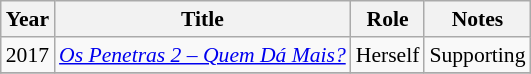<table class="wikitable" style="font-size: 90%;">
<tr>
<th>Year</th>
<th>Title</th>
<th>Role</th>
<th>Notes</th>
</tr>
<tr>
<td>2017</td>
<td><em><a href='#'>Os Penetras 2 – Quem Dá Mais?</a></em></td>
<td>Herself</td>
<td>Supporting</td>
</tr>
<tr>
</tr>
</table>
